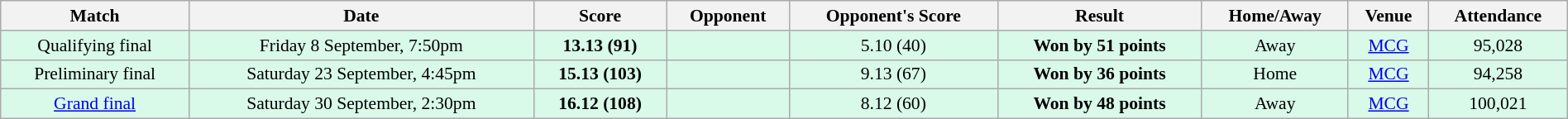<table class="wikitable" style="font-size:90%; text-align:center; width: 100%; margin-left: auto; margin-right: auto;">
<tr>
<th>Match</th>
<th>Date</th>
<th>Score</th>
<th>Opponent</th>
<th>Opponent's Score</th>
<th>Result</th>
<th>Home/Away</th>
<th>Venue</th>
<th>Attendance</th>
</tr>
<tr style="background:#d9f9e9;">
<td>Qualifying final</td>
<td>Friday 8 September, 7:50pm</td>
<td><strong>13.13 (91)</strong></td>
<td></td>
<td>5.10 (40)</td>
<td><strong>Won by 51 points</strong></td>
<td>Away</td>
<td><a href='#'>MCG</a></td>
<td>95,028</td>
</tr>
<tr style="background:#d9f9e9;">
<td>Preliminary final</td>
<td>Saturday 23 September, 4:45pm</td>
<td><strong>15.13 (103)</strong></td>
<td></td>
<td>9.13 (67)</td>
<td><strong>Won by 36 points</strong></td>
<td>Home</td>
<td><a href='#'>MCG</a></td>
<td>94,258</td>
</tr>
<tr style="background:#d9f9e9;">
<td><a href='#'>Grand final</a></td>
<td>Saturday 30 September, 2:30pm</td>
<td><strong>16.12 (108)</strong></td>
<td></td>
<td>8.12 (60)</td>
<td><strong>Won by 48 points</strong></td>
<td>Away</td>
<td><a href='#'>MCG</a></td>
<td>100,021</td>
</tr>
</table>
